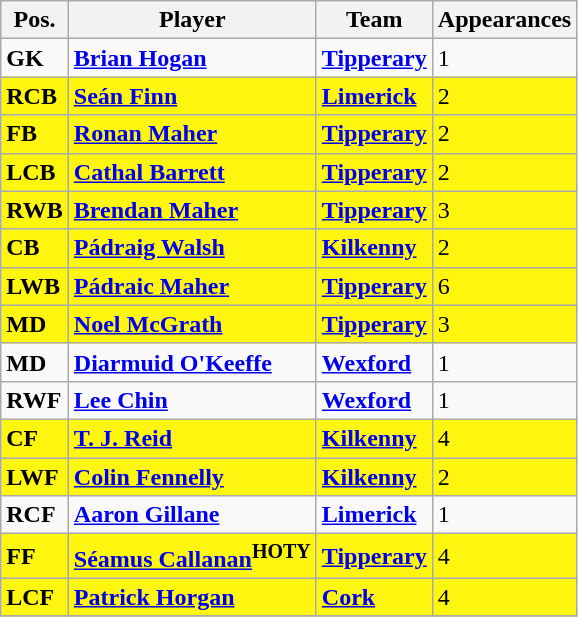<table class="wikitable">
<tr>
<th>Pos.</th>
<th>Player</th>
<th>Team</th>
<th>Appearances</th>
</tr>
<tr>
<td><strong>GK</strong></td>
<td> <strong><a href='#'>Brian Hogan</a></strong></td>
<td><strong><a href='#'>Tipperary</a></strong></td>
<td>1</td>
</tr>
<tr bgcolor=#FFF60F>
<td><strong>RCB</strong></td>
<td> <strong><a href='#'>Seán Finn</a></strong></td>
<td><strong><a href='#'>Limerick</a></strong></td>
<td>2</td>
</tr>
<tr bgcolor=#FFF60F>
<td><strong>FB</strong></td>
<td> <strong><a href='#'>Ronan Maher</a></strong></td>
<td><strong><a href='#'>Tipperary</a></strong></td>
<td>2</td>
</tr>
<tr bgcolor=#FFF60F>
<td><strong>LCB</strong></td>
<td> <strong><a href='#'>Cathal Barrett</a></strong></td>
<td><strong><a href='#'>Tipperary</a></strong></td>
<td>2</td>
</tr>
<tr bgcolor=#FFF60F>
<td><strong>RWB</strong></td>
<td> <strong><a href='#'>Brendan Maher</a></strong></td>
<td><strong><a href='#'>Tipperary</a></strong></td>
<td>3</td>
</tr>
<tr bgcolor=#FFF60F>
<td><strong>CB</strong></td>
<td> <strong><a href='#'>Pádraig Walsh</a></strong></td>
<td><strong><a href='#'>Kilkenny</a></strong></td>
<td>2</td>
</tr>
<tr bgcolor=#FFF60F>
<td><strong>LWB</strong></td>
<td> <strong><a href='#'>Pádraic Maher</a></strong></td>
<td><strong><a href='#'>Tipperary</a></strong></td>
<td>6</td>
</tr>
<tr bgcolor=#FFF60F>
<td><strong>MD</strong></td>
<td> <strong><a href='#'>Noel McGrath</a></strong></td>
<td><strong><a href='#'>Tipperary</a></strong></td>
<td>3</td>
</tr>
<tr>
<td><strong>MD</strong></td>
<td> <strong><a href='#'>Diarmuid O'Keeffe</a></strong></td>
<td><strong><a href='#'>Wexford</a></strong></td>
<td>1</td>
</tr>
<tr>
<td><strong>RWF</strong></td>
<td> <strong><a href='#'>Lee Chin</a></strong></td>
<td><strong><a href='#'>Wexford</a></strong></td>
<td>1</td>
</tr>
<tr bgcolor=#FFF60F>
<td><strong>CF</strong></td>
<td> <strong><a href='#'>T. J. Reid</a></strong></td>
<td><strong><a href='#'>Kilkenny</a></strong></td>
<td>4</td>
</tr>
<tr bgcolor=#FFF60F>
<td><strong>LWF</strong></td>
<td> <strong><a href='#'>Colin Fennelly</a></strong></td>
<td><strong><a href='#'>Kilkenny</a></strong></td>
<td>2</td>
</tr>
<tr>
<td><strong>RCF</strong></td>
<td> <strong><a href='#'>Aaron Gillane</a></strong></td>
<td><strong><a href='#'>Limerick</a></strong></td>
<td>1</td>
</tr>
<tr bgcolor=#FFF60F>
<td><strong>FF</strong></td>
<td> <strong><a href='#'>Séamus Callanan</a><sup>HOTY</sup></strong></td>
<td><strong><a href='#'>Tipperary</a></strong></td>
<td>4</td>
</tr>
<tr bgcolor=#FFF60F>
<td><strong>LCF</strong></td>
<td> <strong><a href='#'>Patrick Horgan</a></strong></td>
<td><strong><a href='#'>Cork</a></strong></td>
<td>4</td>
</tr>
<tr bgcolor=#FFF60F>
</tr>
</table>
